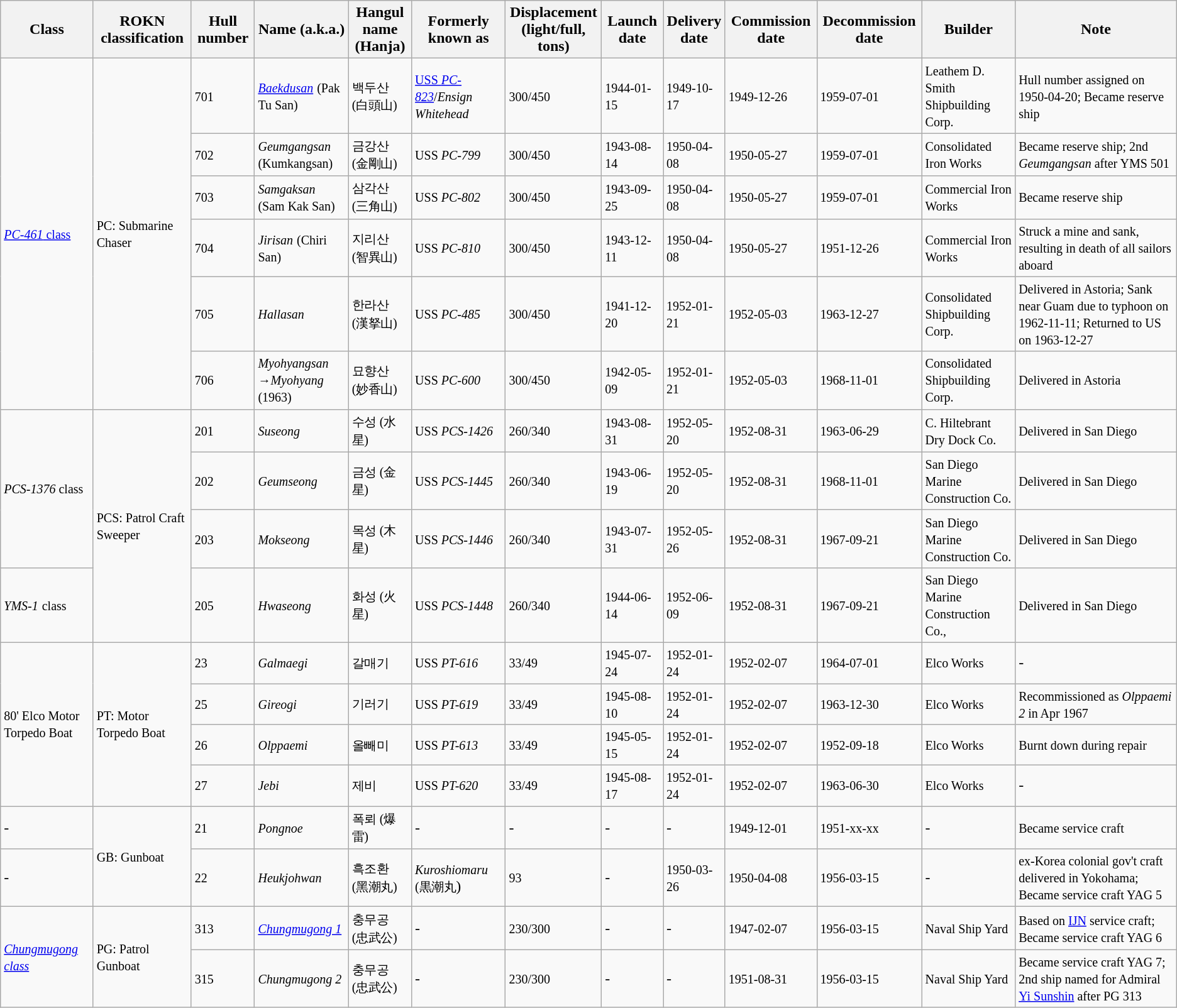<table class="wikitable">
<tr>
<th>Class</th>
<th>ROKN classification</th>
<th>Hull number</th>
<th>Name (a.k.a.)</th>
<th>Hangul name<br>(Hanja)</th>
<th>Formerly known as</th>
<th>Displacement<br>(light/full, tons)</th>
<th>Launch date</th>
<th>Delivery<br>date</th>
<th>Commission date</th>
<th>Decommission date</th>
<th>Builder</th>
<th>Note</th>
</tr>
<tr>
<td rowspan="6"><a href='#'><small><em>PC-461</em> class</small></a></td>
<td rowspan="6"><small>PC: Submarine Chaser</small></td>
<td><small>701</small></td>
<td><a href='#'><em><small>Baekdusan</small></em></a> <small>(Pak Tu San)</small></td>
<td><small>백두산 (白頭山)</small></td>
<td><a href='#'><small>USS <em>PC-823</em></small></a><small>/<em>Ensign Whitehead</em></small></td>
<td><small>300/450</small></td>
<td><small>1944-01-15</small></td>
<td><small>1949-10-17</small></td>
<td><small>1949-12-26</small></td>
<td><small>1959-07-01</small></td>
<td><small>Leathem D. Smith Shipbuilding Corp.</small></td>
<td><small>Hull number assigned on 1950-04-20; Became reserve ship</small></td>
</tr>
<tr>
<td><small>702</small></td>
<td><em><small>Geumgangsan</small></em> <small>(Kumkangsan)</small></td>
<td><small>금강산 (金剛山)</small></td>
<td><small>USS <em>PC-799</em></small></td>
<td><small>300/450</small></td>
<td><small>1943-08-14</small></td>
<td><small>1950-04-08</small></td>
<td><small>1950-05-27</small></td>
<td><small>1959-07-01</small></td>
<td><small>Consolidated Iron Works</small></td>
<td><small>Became reserve ship; 2nd <em>Geumgangsan</em> after YMS 501</small></td>
</tr>
<tr>
<td><small>703</small></td>
<td><em><small>Samgaksan</small></em> <small>(Sam Kak San)</small></td>
<td><small>삼각산 (三角山)</small></td>
<td><small>USS <em>PC-802</em></small></td>
<td><small>300/450</small></td>
<td><small>1943-09-25</small></td>
<td><small>1950-04-08</small></td>
<td><small>1950-05-27</small></td>
<td><small>1959-07-01</small></td>
<td><small>Commercial Iron Works</small></td>
<td><small>Became reserve ship</small></td>
</tr>
<tr>
<td><small>704</small></td>
<td><em><small>Jirisan</small></em> <small>(Chiri San)</small></td>
<td><small>지리산 (智異山)</small></td>
<td><small>USS <em>PC-810</em></small></td>
<td><small>300/450</small></td>
<td><small>1943-12-11</small></td>
<td><small>1950-04-08</small></td>
<td><small>1950-05-27</small></td>
<td><small>1951-12-26</small></td>
<td><small>Commercial Iron Works</small></td>
<td><small>Struck a mine and sank, resulting in death of all sailors aboard</small></td>
</tr>
<tr>
<td><small>705</small></td>
<td><em><small>Hallasan</small></em></td>
<td><small>한라산 (漢拏山)</small></td>
<td><small>USS <em>PC-485</em></small></td>
<td><small>300/450</small></td>
<td><small>1941-12-20</small></td>
<td><small>1952-01-21</small></td>
<td><small>1952-05-03</small></td>
<td><small>1963-12-27</small></td>
<td><small>Consolidated Shipbuilding Corp.</small></td>
<td><small>Delivered in Astoria; Sank near Guam due to typhoon on 1962-11-11; Returned to US on 1963-12-27</small></td>
</tr>
<tr>
<td><small>706</small></td>
<td><em><small>Myohyangsan</small></em><br><small>→<em>Myohyang</em> (1963)</small></td>
<td><small>묘향산 (妙香山)</small></td>
<td><small>USS <em>PC-600</em></small></td>
<td><small>300/450</small></td>
<td><small>1942-05-09</small></td>
<td><small>1952-01-21</small></td>
<td><small>1952-05-03</small></td>
<td><small>1968-11-01</small></td>
<td><small>Consolidated Shipbuilding Corp.</small></td>
<td><small>Delivered in Astoria</small></td>
</tr>
<tr>
<td rowspan="3"><small><em>PCS-1376</em> class</small></td>
<td rowspan="4"><small>PCS: Patrol Craft Sweeper</small></td>
<td><small>201</small></td>
<td><em><small>Suseong</small></em></td>
<td><small>수성 (水星)</small></td>
<td><small>USS <em>PCS-1426</em></small></td>
<td><small>260/340</small></td>
<td><small>1943-08-31</small></td>
<td><small>1952-05-20</small></td>
<td><small>1952-08-31</small></td>
<td><small>1963-06-29</small></td>
<td><small>C. Hiltebrant Dry Dock Co.</small></td>
<td><small>Delivered in San Diego</small></td>
</tr>
<tr>
<td><small>202</small></td>
<td><em><small>Geumseong</small></em></td>
<td><small>금성 (金星)</small></td>
<td><small>USS <em>PCS-1445</em></small></td>
<td><small>260/340</small></td>
<td><small>1943-06-19</small></td>
<td><small>1952-05-20</small></td>
<td><small>1952-08-31</small></td>
<td><small>1968-11-01</small></td>
<td><small>San Diego Marine Construction Co.</small></td>
<td><small>Delivered in San Diego</small></td>
</tr>
<tr>
<td><small>203</small></td>
<td><em><small>Mokseong</small></em></td>
<td><small>목성 (木星)</small></td>
<td><small>USS <em>PCS-1446</em></small></td>
<td><small>260/340</small></td>
<td><small>1943-07-31</small></td>
<td><small>1952-05-26</small></td>
<td><small>1952-08-31</small></td>
<td><small>1967-09-21</small></td>
<td><small>San Diego Marine Construction Co.</small></td>
<td><small>Delivered in San Diego</small></td>
</tr>
<tr>
<td><em><small>YMS-1</small></em> <small>class</small></td>
<td><small>205</small></td>
<td><em><small>Hwaseong</small></em></td>
<td><small>화성 (火星)</small></td>
<td><small>USS <em>PCS-1448</em></small></td>
<td><small>260/340</small></td>
<td><small>1944-06-14</small></td>
<td><small>1952-06-09</small></td>
<td><small>1952-08-31</small></td>
<td><small>1967-09-21</small></td>
<td><small>San Diego Marine Construction Co.,</small></td>
<td><small>Delivered in San Diego</small></td>
</tr>
<tr>
<td rowspan="4"><small>80' Elco Motor Torpedo Boat</small></td>
<td rowspan="4"><small>PT: Motor Torpedo Boat</small></td>
<td><small>23</small></td>
<td><em><small>Galmaegi</small></em></td>
<td><small>갈매기</small></td>
<td><small>USS <em>PT-616</em></small></td>
<td><small>33/49</small></td>
<td><small>1945-07-24</small></td>
<td><small>1952-01-24</small></td>
<td><small>1952-02-07</small></td>
<td><small>1964-07-01</small></td>
<td><small>Elco Works</small></td>
<td>-</td>
</tr>
<tr>
<td><small>25</small></td>
<td><em><small>Gireogi</small></em></td>
<td><small>기러기</small></td>
<td><small>USS <em>PT-619</em></small></td>
<td><small>33/49</small></td>
<td><small>1945-08-10</small></td>
<td><small>1952-01-24</small></td>
<td><small>1952-02-07</small></td>
<td><small>1963-12-30</small></td>
<td><small>Elco Works</small></td>
<td><small>Recommissioned as <em>Olppaemi 2</em> in Apr 1967</small></td>
</tr>
<tr>
<td><small>26</small></td>
<td><em><small>Olppaemi</small></em></td>
<td><small>올빼미</small></td>
<td><small>USS <em>PT-613</em></small></td>
<td><small>33/49</small></td>
<td><small>1945-05-15</small></td>
<td><small>1952-01-24</small></td>
<td><small>1952-02-07</small></td>
<td><small>1952-09-18</small></td>
<td><small>Elco Works</small></td>
<td><small>Burnt down during repair</small></td>
</tr>
<tr>
<td><small>27</small></td>
<td><em><small>Jebi</small></em></td>
<td><small>제비</small></td>
<td><small>USS <em>PT-620</em></small></td>
<td><small>33/49</small></td>
<td><small>1945-08-17</small></td>
<td><small>1952-01-24</small></td>
<td><small>1952-02-07</small></td>
<td><small>1963-06-30</small></td>
<td><small>Elco Works</small></td>
<td>-</td>
</tr>
<tr>
<td>-</td>
<td rowspan="2"><small>GB: Gunboat</small></td>
<td><small>21</small></td>
<td><em><small>Pongnoe</small></em></td>
<td><small>폭뢰 (爆雷)</small></td>
<td>-</td>
<td>-</td>
<td>-</td>
<td>-</td>
<td><small>1949-12-01</small></td>
<td><small>1951-xx-xx</small></td>
<td>-</td>
<td><small>Became service craft</small></td>
</tr>
<tr>
<td>-</td>
<td><small>22</small></td>
<td><em><small>Heukjohwan</small></em></td>
<td><small>흑조환 (黑潮丸)</small></td>
<td><small><em>Kuroshiomaru</em> (黒潮丸</small>)</td>
<td><small>93</small></td>
<td>-</td>
<td><small>1950-03-26</small></td>
<td><small>1950-04-08</small></td>
<td><small>1956-03-15</small></td>
<td>-</td>
<td><small>ex-Korea colonial gov't craft delivered in Yokohama; Became service craft YAG 5</small></td>
</tr>
<tr>
<td rowspan="2"><a href='#'><em><small>Chungmugong class</small></em></a></td>
<td rowspan="2"><small>PG: Patrol Gunboat</small></td>
<td><small>313</small></td>
<td><a href='#'><em><small>Chungmugong 1</small></em></a></td>
<td><small>충무공 (忠武公)</small></td>
<td>-</td>
<td><small>230/300</small></td>
<td>-</td>
<td>-</td>
<td><small>1947-02-07</small></td>
<td><small>1956-03-15</small></td>
<td><small>Naval Ship Yard</small></td>
<td><small>Based on <a href='#'>IJN</a> service craft; Became service craft YAG 6</small></td>
</tr>
<tr>
<td><small>315</small></td>
<td><em><small>Chungmugong 2</small></em></td>
<td><small>충무공 (忠武公)</small></td>
<td>-</td>
<td><small>230/300</small></td>
<td>-</td>
<td>-</td>
<td><small>1951-08-31</small></td>
<td><small>1956-03-15</small></td>
<td><small>Naval Ship Yard</small></td>
<td><small>Became service craft YAG 7; 2nd ship named for Admiral <a href='#'>Yi Sunshin</a> after PG 313</small></td>
</tr>
</table>
